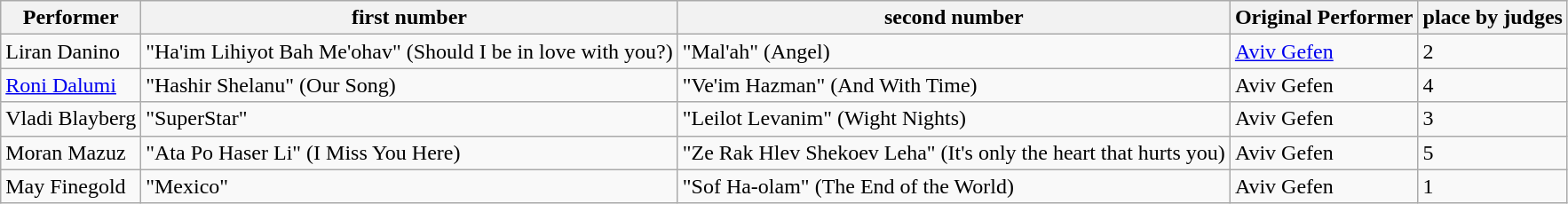<table class="wikitable">
<tr>
<th>Performer</th>
<th>first number</th>
<th>second number</th>
<th>Original Performer</th>
<th>place by judges</th>
</tr>
<tr>
<td>Liran Danino</td>
<td>"Ha'im Lihiyot Bah Me'ohav" (Should I be in love with you?)</td>
<td>"Mal'ah" (Angel)</td>
<td><a href='#'>Aviv Gefen</a></td>
<td>2</td>
</tr>
<tr>
<td><a href='#'>Roni Dalumi</a></td>
<td>"Hashir Shelanu" (Our Song)</td>
<td>"Ve'im Hazman" (And With Time)</td>
<td>Aviv Gefen</td>
<td>4</td>
</tr>
<tr>
<td>Vladi Blayberg</td>
<td>"SuperStar"</td>
<td>"Leilot Levanim" (Wight Nights)</td>
<td>Aviv Gefen</td>
<td>3</td>
</tr>
<tr>
<td>Moran Mazuz</td>
<td>"Ata Po Haser Li" (I Miss You Here)</td>
<td>"Ze Rak Hlev Shekoev Leha" (It's only the heart that hurts you)</td>
<td>Aviv Gefen</td>
<td>5</td>
</tr>
<tr>
<td>May Finegold</td>
<td>"Mexico"</td>
<td>"Sof Ha-olam" (The End of the World)</td>
<td>Aviv Gefen</td>
<td>1</td>
</tr>
</table>
